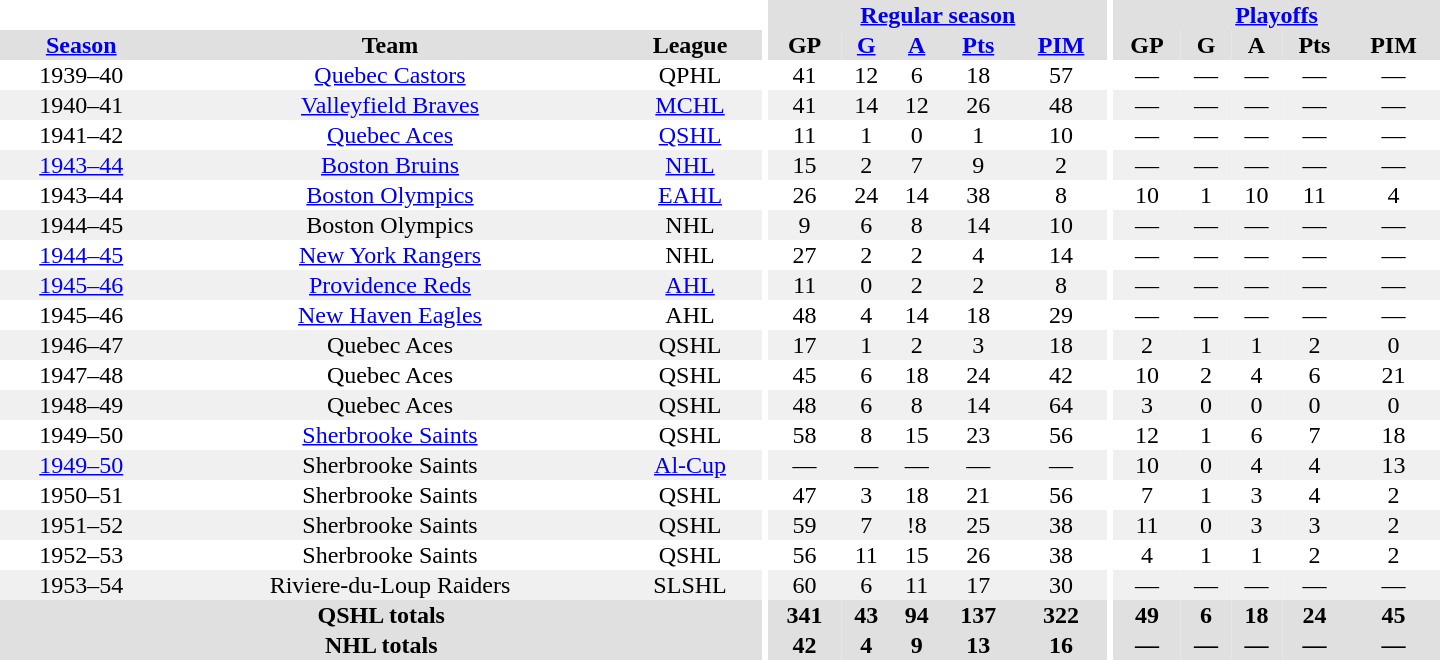<table border="0" cellpadding="1" cellspacing="0" style="text-align:center; width:60em">
<tr bgcolor="#e0e0e0">
<th colspan="3" bgcolor="#ffffff"></th>
<th rowspan="100" bgcolor="#ffffff"></th>
<th colspan="5"><a href='#'>Regular season</a></th>
<th rowspan="100" bgcolor="#ffffff"></th>
<th colspan="5"><a href='#'>Playoffs</a></th>
</tr>
<tr bgcolor="#e0e0e0">
<th><a href='#'>Season</a></th>
<th>Team</th>
<th>League</th>
<th>GP</th>
<th><a href='#'>G</a></th>
<th><a href='#'>A</a></th>
<th><a href='#'>Pts</a></th>
<th><a href='#'>PIM</a></th>
<th>GP</th>
<th>G</th>
<th>A</th>
<th>Pts</th>
<th>PIM</th>
</tr>
<tr>
<td>1939–40</td>
<td><a href='#'>Quebec Castors</a></td>
<td>QPHL</td>
<td>41</td>
<td>12</td>
<td>6</td>
<td>18</td>
<td>57</td>
<td>—</td>
<td>—</td>
<td>—</td>
<td>—</td>
<td>—</td>
</tr>
<tr bgcolor="#f0f0f0">
<td>1940–41</td>
<td><a href='#'>Valleyfield Braves</a></td>
<td><a href='#'>MCHL</a></td>
<td>41</td>
<td>14</td>
<td>12</td>
<td>26</td>
<td>48</td>
<td>—</td>
<td>—</td>
<td>—</td>
<td>—</td>
<td>—</td>
</tr>
<tr>
<td>1941–42</td>
<td><a href='#'>Quebec Aces</a></td>
<td><a href='#'>QSHL</a></td>
<td>11</td>
<td>1</td>
<td>0</td>
<td>1</td>
<td>10</td>
<td>—</td>
<td>—</td>
<td>—</td>
<td>—</td>
<td>—</td>
</tr>
<tr bgcolor="#f0f0f0">
<td><a href='#'>1943–44</a></td>
<td><a href='#'>Boston Bruins</a></td>
<td><a href='#'>NHL</a></td>
<td>15</td>
<td>2</td>
<td>7</td>
<td>9</td>
<td>2</td>
<td>—</td>
<td>—</td>
<td>—</td>
<td>—</td>
<td>—</td>
</tr>
<tr>
<td>1943–44</td>
<td><a href='#'>Boston Olympics</a></td>
<td><a href='#'>EAHL</a></td>
<td>26</td>
<td>24</td>
<td>14</td>
<td>38</td>
<td>8</td>
<td>10</td>
<td>1</td>
<td>10</td>
<td>11</td>
<td>4</td>
</tr>
<tr bgcolor="#f0f0f0">
<td>1944–45</td>
<td>Boston Olympics</td>
<td>NHL</td>
<td>9</td>
<td>6</td>
<td>8</td>
<td>14</td>
<td>10</td>
<td>—</td>
<td>—</td>
<td>—</td>
<td>—</td>
<td>—</td>
</tr>
<tr>
<td><a href='#'>1944–45</a></td>
<td><a href='#'>New York Rangers</a></td>
<td>NHL</td>
<td>27</td>
<td>2</td>
<td>2</td>
<td>4</td>
<td>14</td>
<td>—</td>
<td>—</td>
<td>—</td>
<td>—</td>
<td>—</td>
</tr>
<tr bgcolor="#f0f0f0">
<td><a href='#'>1945–46</a></td>
<td><a href='#'>Providence Reds</a></td>
<td><a href='#'>AHL</a></td>
<td>11</td>
<td>0</td>
<td>2</td>
<td>2</td>
<td>8</td>
<td>—</td>
<td>—</td>
<td>—</td>
<td>—</td>
<td>—</td>
</tr>
<tr>
<td>1945–46</td>
<td><a href='#'>New Haven Eagles</a></td>
<td>AHL</td>
<td>48</td>
<td>4</td>
<td>14</td>
<td>18</td>
<td>29</td>
<td>—</td>
<td>—</td>
<td>—</td>
<td>—</td>
<td>—</td>
</tr>
<tr bgcolor="#f0f0f0">
<td>1946–47</td>
<td>Quebec Aces</td>
<td>QSHL</td>
<td>17</td>
<td>1</td>
<td>2</td>
<td>3</td>
<td>18</td>
<td>2</td>
<td>1</td>
<td>1</td>
<td>2</td>
<td>0</td>
</tr>
<tr>
<td>1947–48</td>
<td>Quebec Aces</td>
<td>QSHL</td>
<td>45</td>
<td>6</td>
<td>18</td>
<td>24</td>
<td>42</td>
<td>10</td>
<td>2</td>
<td>4</td>
<td>6</td>
<td>21</td>
</tr>
<tr bgcolor="#f0f0f0">
<td>1948–49</td>
<td>Quebec Aces</td>
<td>QSHL</td>
<td>48</td>
<td>6</td>
<td>8</td>
<td>14</td>
<td>64</td>
<td>3</td>
<td>0</td>
<td>0</td>
<td>0</td>
<td>0</td>
</tr>
<tr>
<td>1949–50</td>
<td><a href='#'>Sherbrooke Saints</a></td>
<td>QSHL</td>
<td>58</td>
<td>8</td>
<td>15</td>
<td>23</td>
<td>56</td>
<td>12</td>
<td>1</td>
<td>6</td>
<td>7</td>
<td>18</td>
</tr>
<tr bgcolor="#f0f0f0">
<td><a href='#'>1949–50</a></td>
<td>Sherbrooke Saints</td>
<td><a href='#'>Al-Cup</a></td>
<td>—</td>
<td>—</td>
<td>—</td>
<td>—</td>
<td>—</td>
<td>10</td>
<td>0</td>
<td>4</td>
<td>4</td>
<td>13</td>
</tr>
<tr>
<td>1950–51</td>
<td>Sherbrooke Saints</td>
<td>QSHL</td>
<td>47</td>
<td>3</td>
<td>18</td>
<td>21</td>
<td>56</td>
<td>7</td>
<td>1</td>
<td>3</td>
<td>4</td>
<td>2</td>
</tr>
<tr bgcolor="#f0f0f0">
<td>1951–52</td>
<td>Sherbrooke Saints</td>
<td>QSHL</td>
<td>59</td>
<td>7</td>
<td>!8</td>
<td>25</td>
<td>38</td>
<td>11</td>
<td>0</td>
<td>3</td>
<td>3</td>
<td>2</td>
</tr>
<tr>
<td>1952–53</td>
<td>Sherbrooke Saints</td>
<td>QSHL</td>
<td>56</td>
<td>11</td>
<td>15</td>
<td>26</td>
<td>38</td>
<td>4</td>
<td>1</td>
<td>1</td>
<td>2</td>
<td>2</td>
</tr>
<tr bgcolor="#f0f0f0">
<td>1953–54</td>
<td>Riviere-du-Loup Raiders</td>
<td>SLSHL</td>
<td>60</td>
<td>6</td>
<td>11</td>
<td>17</td>
<td>30</td>
<td>—</td>
<td>—</td>
<td>—</td>
<td>—</td>
<td>—</td>
</tr>
<tr bgcolor="#e0e0e0">
<th colspan="3">QSHL totals</th>
<th>341</th>
<th>43</th>
<th>94</th>
<th>137</th>
<th>322</th>
<th>49</th>
<th>6</th>
<th>18</th>
<th>24</th>
<th>45</th>
</tr>
<tr bgcolor="#e0e0e0">
<th colspan="3">NHL totals</th>
<th>42</th>
<th>4</th>
<th>9</th>
<th>13</th>
<th>16</th>
<th>—</th>
<th>—</th>
<th>—</th>
<th>—</th>
<th>—</th>
</tr>
</table>
